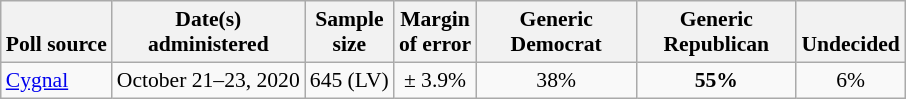<table class="wikitable" style="font-size:90%;text-align:center;">
<tr valign=bottom>
<th>Poll source</th>
<th>Date(s)<br>administered</th>
<th>Sample<br>size</th>
<th>Margin<br>of error</th>
<th style="width:100px;">Generic<br>Democrat</th>
<th style="width:100px;">Generic<br>Republican</th>
<th>Undecided</th>
</tr>
<tr>
<td style="text-align:left;"><a href='#'>Cygnal</a></td>
<td>October 21–23, 2020</td>
<td>645 (LV)</td>
<td>± 3.9%</td>
<td>38%</td>
<td><strong>55%</strong></td>
<td>6%</td>
</tr>
</table>
